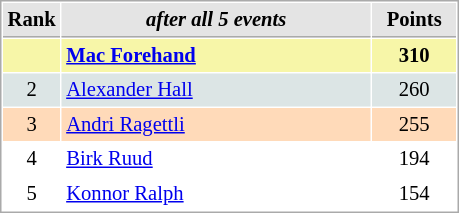<table cellspacing="1" cellpadding="3" style="border:1px solid #AAAAAA;font-size:86%">
<tr style="background-color: #E4E4E4;">
<th style="border-bottom:1px solid #AAAAAA; width: 10px;">Rank</th>
<th style="border-bottom:1px solid #AAAAAA; width: 200px;"><em>after all 5 events</em></th>
<th style="border-bottom:1px solid #AAAAAA; width: 50px;">Points</th>
</tr>
<tr style="background:#f7f6a8;">
<td align=center></td>
<td> <strong><a href='#'>Mac Forehand</a></strong></td>
<td align=center><strong>310</strong></td>
</tr>
<tr style="background:#dce5e5;">
<td align=center>2</td>
<td> <a href='#'>Alexander Hall</a></td>
<td align=center>260</td>
</tr>
<tr style="background:#ffdab9;">
<td align=center>3</td>
<td> <a href='#'>Andri Ragettli</a></td>
<td align=center>255</td>
</tr>
<tr>
<td align=center>4</td>
<td> <a href='#'>Birk Ruud</a></td>
<td align=center>194</td>
</tr>
<tr>
<td align=center>5</td>
<td> <a href='#'>Konnor Ralph</a></td>
<td align=center>154</td>
</tr>
</table>
